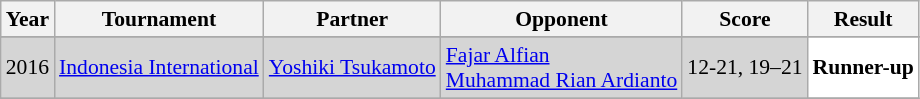<table class="sortable wikitable" style="font-size: 90%;">
<tr>
<th>Year</th>
<th>Tournament</th>
<th>Partner</th>
<th>Opponent</th>
<th>Score</th>
<th>Result</th>
</tr>
<tr>
</tr>
<tr style="background:#D5D5D5">
<td align="center">2016</td>
<td align="left"><a href='#'>Indonesia International</a></td>
<td align="left"> <a href='#'>Yoshiki Tsukamoto</a></td>
<td align="left"> <a href='#'>Fajar Alfian</a><br> <a href='#'>Muhammad Rian Ardianto</a></td>
<td align="left">12-21, 19–21</td>
<td style="text-align:left; background:white"> <strong>Runner-up</strong></td>
</tr>
<tr>
</tr>
</table>
